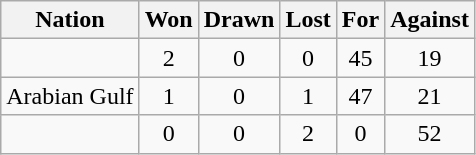<table class="wikitable" style="text-align: center;">
<tr>
<th>Nation</th>
<th>Won</th>
<th>Drawn</th>
<th>Lost</th>
<th>For</th>
<th>Against</th>
</tr>
<tr>
<td align=left></td>
<td>2</td>
<td>0</td>
<td>0</td>
<td>45</td>
<td>19</td>
</tr>
<tr>
<td align=left> Arabian Gulf</td>
<td>1</td>
<td>0</td>
<td>1</td>
<td>47</td>
<td>21</td>
</tr>
<tr>
<td align=left></td>
<td>0</td>
<td>0</td>
<td>2</td>
<td>0</td>
<td>52</td>
</tr>
</table>
